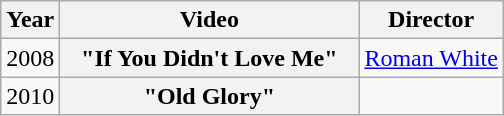<table class="wikitable plainrowheaders">
<tr>
<th>Year</th>
<th style="width:12em;">Video</th>
<th>Director</th>
</tr>
<tr>
<td>2008</td>
<th scope="row">"If You Didn't Love Me"</th>
<td><a href='#'>Roman White</a></td>
</tr>
<tr>
<td>2010</td>
<th scope="row">"Old Glory"</th>
<td></td>
</tr>
</table>
